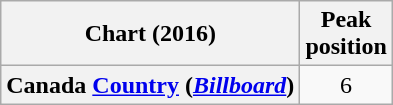<table class="wikitable sortable plainrowheaders" style="text-align:center;">
<tr>
<th>Chart (2016)</th>
<th>Peak <br> position</th>
</tr>
<tr>
<th scope="row">Canada <a href='#'>Country</a> (<a href='#'><em>Billboard</em></a>)</th>
<td>6</td>
</tr>
</table>
